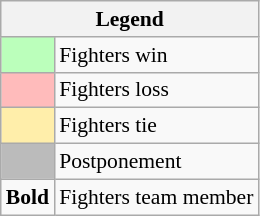<table class="wikitable" style="font-size:90%">
<tr>
<th colspan="2">Legend</th>
</tr>
<tr>
<td bgcolor="#bbffbb"> </td>
<td>Fighters win</td>
</tr>
<tr>
<td bgcolor="#ffbbbb"> </td>
<td>Fighters loss</td>
</tr>
<tr>
<td bgcolor="#ffeeaa"> </td>
<td>Fighters tie</td>
</tr>
<tr>
<td bgcolor="#bbbbbb"> </td>
<td>Postponement</td>
</tr>
<tr>
<td><strong>Bold</strong></td>
<td>Fighters team member</td>
</tr>
</table>
